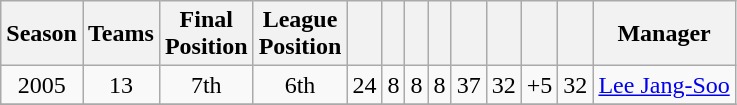<table class="wikitable" style="text-align:center">
<tr>
<th>Season</th>
<th>Teams</th>
<th>Final<br>Position</th>
<th>League<br>Position</th>
<th></th>
<th></th>
<th></th>
<th></th>
<th></th>
<th></th>
<th></th>
<th></th>
<th>Manager</th>
</tr>
<tr>
<td>2005</td>
<td>13</td>
<td>7th</td>
<td>6th</td>
<td>24</td>
<td>8</td>
<td>8</td>
<td>8</td>
<td>37</td>
<td>32</td>
<td align=right>+5</td>
<td>32</td>
<td align=left> <a href='#'>Lee Jang-Soo</a></td>
</tr>
<tr>
</tr>
</table>
